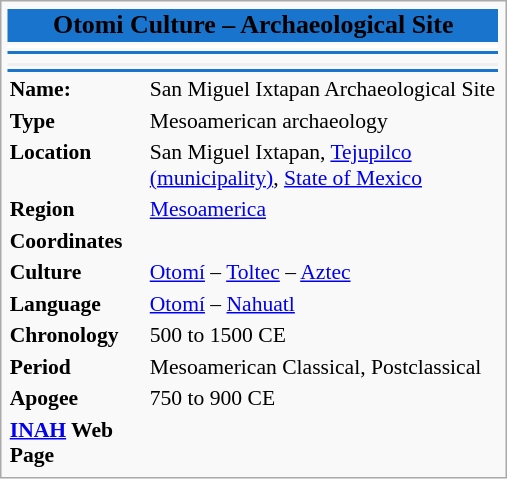<table class="infobox" style="font-size:90%; text-align:left; width:23.5em">
<tr>
<td colspan="3" bgcolor=#1874CD style="text-align: center; font-size: larger;"><span><strong> Otomi Culture – Archaeological Site</strong></span></td>
</tr>
<tr style="vertical-align: top; text-align: center;">
<td colspan=3 bgcolor="#FFFFFF" align="center"></td>
</tr>
<tr>
<td colspan="2" bgcolor=#1874CD></td>
</tr>
<tr>
<td colspan=2></td>
</tr>
<tr>
<td style="background:#efefef;"align="center" colspan="2"></td>
</tr>
<tr>
<td colspan="2" bgcolor=#1874CD></td>
</tr>
<tr>
<td><strong>Name:</strong></td>
<td><span> San Miguel Ixtapan Archaeological Site</span></td>
</tr>
<tr>
<td><strong>Type</strong></td>
<td>Mesoamerican archaeology</td>
</tr>
<tr>
<td><strong>Location</strong></td>
<td>San Miguel Ixtapan, <a href='#'>Tejupilco (municipality)</a>, <a href='#'>State of Mexico</a> <br></td>
</tr>
<tr>
<td><strong>Region</strong></td>
<td><a href='#'>Mesoamerica</a></td>
</tr>
<tr>
<td><strong>Coordinates</strong></td>
<td></td>
</tr>
<tr>
<td><strong>Culture</strong></td>
<td><a href='#'>Otomí</a> – <a href='#'>Toltec</a> – <a href='#'>Aztec</a></td>
</tr>
<tr>
<td><strong>Language</strong></td>
<td><a href='#'>Otomí</a> – <a href='#'>Nahuatl</a></td>
</tr>
<tr>
<td><strong>Chronology</strong></td>
<td>500 to 1500 CE</td>
</tr>
<tr>
<td><strong>Period</strong></td>
<td>Mesoamerican Classical, Postclassical</td>
</tr>
<tr>
<td><strong>Apogee</strong></td>
<td>750 to 900 CE</td>
</tr>
<tr>
<td><strong><a href='#'>INAH</a> Web Page</strong></td>
<td></td>
</tr>
</table>
